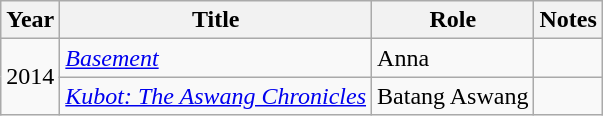<table class="wikitable sortable">
<tr>
<th>Year</th>
<th>Title</th>
<th>Role</th>
<th>Notes</th>
</tr>
<tr>
<td rowspan="2">2014</td>
<td><em><a href='#'>Basement</a></em></td>
<td>Anna</td>
<td></td>
</tr>
<tr>
<td><em><a href='#'>Kubot: The Aswang Chronicles</a></em></td>
<td>Batang Aswang</td>
<td></td>
</tr>
</table>
